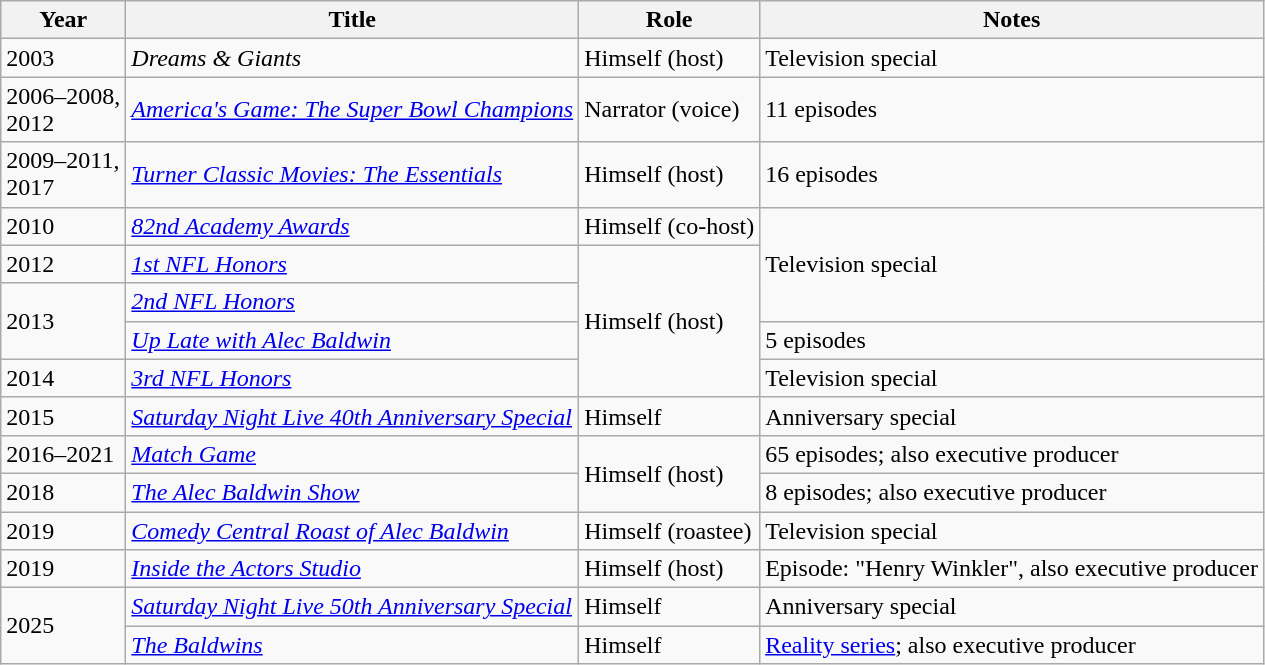<table class="wikitable sortable">
<tr>
<th>Year</th>
<th>Title</th>
<th>Role</th>
<th class="unsortable">Notes</th>
</tr>
<tr>
<td>2003</td>
<td><em>Dreams & Giants</em></td>
<td>Himself (host)</td>
<td>Television special</td>
</tr>
<tr>
<td>2006–2008, <br> 2012</td>
<td><em><a href='#'>America's Game: The Super Bowl Champions</a></em></td>
<td>Narrator (voice)</td>
<td>11 episodes</td>
</tr>
<tr>
<td>2009–2011, <br>2017</td>
<td><em><a href='#'>Turner Classic Movies: The Essentials</a></em></td>
<td>Himself (host)</td>
<td>16 episodes</td>
</tr>
<tr>
<td>2010</td>
<td><em><a href='#'>82nd Academy Awards</a></em></td>
<td>Himself (co-host)</td>
<td rowspan="3">Television special</td>
</tr>
<tr>
<td>2012</td>
<td><em><a href='#'>1st NFL Honors</a></em></td>
<td rowspan="4">Himself (host)</td>
</tr>
<tr>
<td rowspan=2>2013</td>
<td><em><a href='#'>2nd NFL Honors</a></em></td>
</tr>
<tr>
<td><em><a href='#'>Up Late with Alec Baldwin</a></em></td>
<td>5 episodes</td>
</tr>
<tr>
<td>2014</td>
<td><em><a href='#'>3rd NFL Honors</a></em></td>
<td>Television special</td>
</tr>
<tr>
<td>2015</td>
<td><em><a href='#'>Saturday Night Live 40th Anniversary Special</a></em></td>
<td>Himself</td>
<td>Anniversary special</td>
</tr>
<tr>
<td>2016–2021</td>
<td><em><a href='#'>Match Game</a></em></td>
<td rowspan="2">Himself (host)</td>
<td>65 episodes; also executive producer</td>
</tr>
<tr>
<td>2018</td>
<td><em><a href='#'>The Alec Baldwin Show</a></em></td>
<td>8 episodes; also executive producer</td>
</tr>
<tr>
<td>2019</td>
<td><em><a href='#'>Comedy Central Roast of Alec Baldwin</a></em></td>
<td>Himself (roastee)</td>
<td>Television special</td>
</tr>
<tr>
<td>2019</td>
<td><em><a href='#'>Inside the Actors Studio</a></em></td>
<td>Himself (host)</td>
<td>Episode: "Henry Winkler", also executive producer</td>
</tr>
<tr>
<td rowspan="2">2025</td>
<td><em><a href='#'>Saturday Night Live 50th Anniversary Special</a></em></td>
<td>Himself</td>
<td>Anniversary special</td>
</tr>
<tr>
<td><em><a href='#'>The Baldwins</a></em></td>
<td>Himself</td>
<td><a href='#'>Reality series</a>; also executive producer</td>
</tr>
</table>
